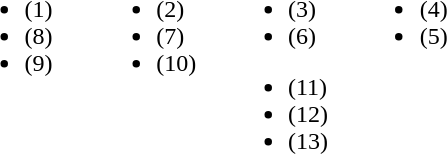<table>
<tr>
<td valign="top" width=20%><br><ul><li> (1)</li><li> (8)</li><li> (9)</li></ul></td>
<td valign="top" width=20%><br><ul><li> (2)</li><li> (7)</li><li> (10)</li></ul></td>
<td valign="top" width=20%><br><ul><li> (3)</li><li> (6)</li></ul><ul><li> (11)</li><li> (12)</li><li> (13)</li></ul></td>
<td valign="top" width=20%><br><ul><li> (4)</li><li> (5)</li></ul></td>
</tr>
</table>
